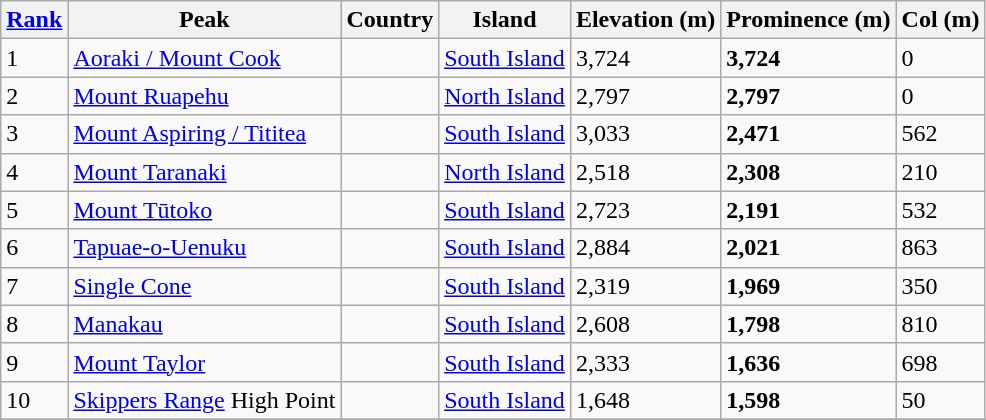<table class="wikitable sortable">
<tr>
<th><a href='#'>Rank</a></th>
<th>Peak</th>
<th>Country</th>
<th>Island</th>
<th>Elevation (m)</th>
<th>Prominence (m)</th>
<th>Col (m)</th>
</tr>
<tr>
<td>1</td>
<td><a href='#'>Aoraki / Mount Cook</a></td>
<td></td>
<td><a href='#'>South Island</a></td>
<td>3,724</td>
<td><strong>3,724</strong></td>
<td>0</td>
</tr>
<tr>
<td>2</td>
<td><a href='#'>Mount Ruapehu</a></td>
<td></td>
<td><a href='#'>North Island</a></td>
<td>2,797</td>
<td><strong>2,797</strong></td>
<td>0</td>
</tr>
<tr>
<td>3</td>
<td><a href='#'>Mount Aspiring / Tititea</a></td>
<td></td>
<td><a href='#'>South Island</a></td>
<td>3,033</td>
<td><strong>2,471</strong></td>
<td>562</td>
</tr>
<tr>
<td>4</td>
<td><a href='#'>Mount Taranaki</a></td>
<td></td>
<td><a href='#'>North Island</a></td>
<td>2,518</td>
<td><strong>2,308</strong></td>
<td>210</td>
</tr>
<tr>
<td>5</td>
<td><a href='#'>Mount Tūtoko</a></td>
<td></td>
<td><a href='#'>South Island</a></td>
<td>2,723</td>
<td><strong>2,191</strong></td>
<td>532</td>
</tr>
<tr>
<td>6</td>
<td><a href='#'>Tapuae-o-Uenuku</a></td>
<td></td>
<td><a href='#'>South Island</a></td>
<td>2,884</td>
<td><strong>2,021</strong></td>
<td>863</td>
</tr>
<tr>
<td>7</td>
<td><a href='#'>Single Cone</a></td>
<td></td>
<td><a href='#'>South Island</a></td>
<td>2,319</td>
<td><strong>1,969</strong></td>
<td>350</td>
</tr>
<tr>
<td>8</td>
<td><a href='#'>Manakau</a></td>
<td></td>
<td><a href='#'>South Island</a></td>
<td>2,608</td>
<td><strong>1,798</strong></td>
<td>810</td>
</tr>
<tr>
<td>9</td>
<td><a href='#'>Mount Taylor</a></td>
<td></td>
<td><a href='#'>South Island</a></td>
<td>2,333</td>
<td><strong>1,636</strong></td>
<td>698</td>
</tr>
<tr>
<td>10</td>
<td><a href='#'>Skippers Range</a> High Point</td>
<td></td>
<td><a href='#'>South Island</a></td>
<td>1,648</td>
<td><strong>1,598</strong></td>
<td>50</td>
</tr>
<tr>
</tr>
</table>
